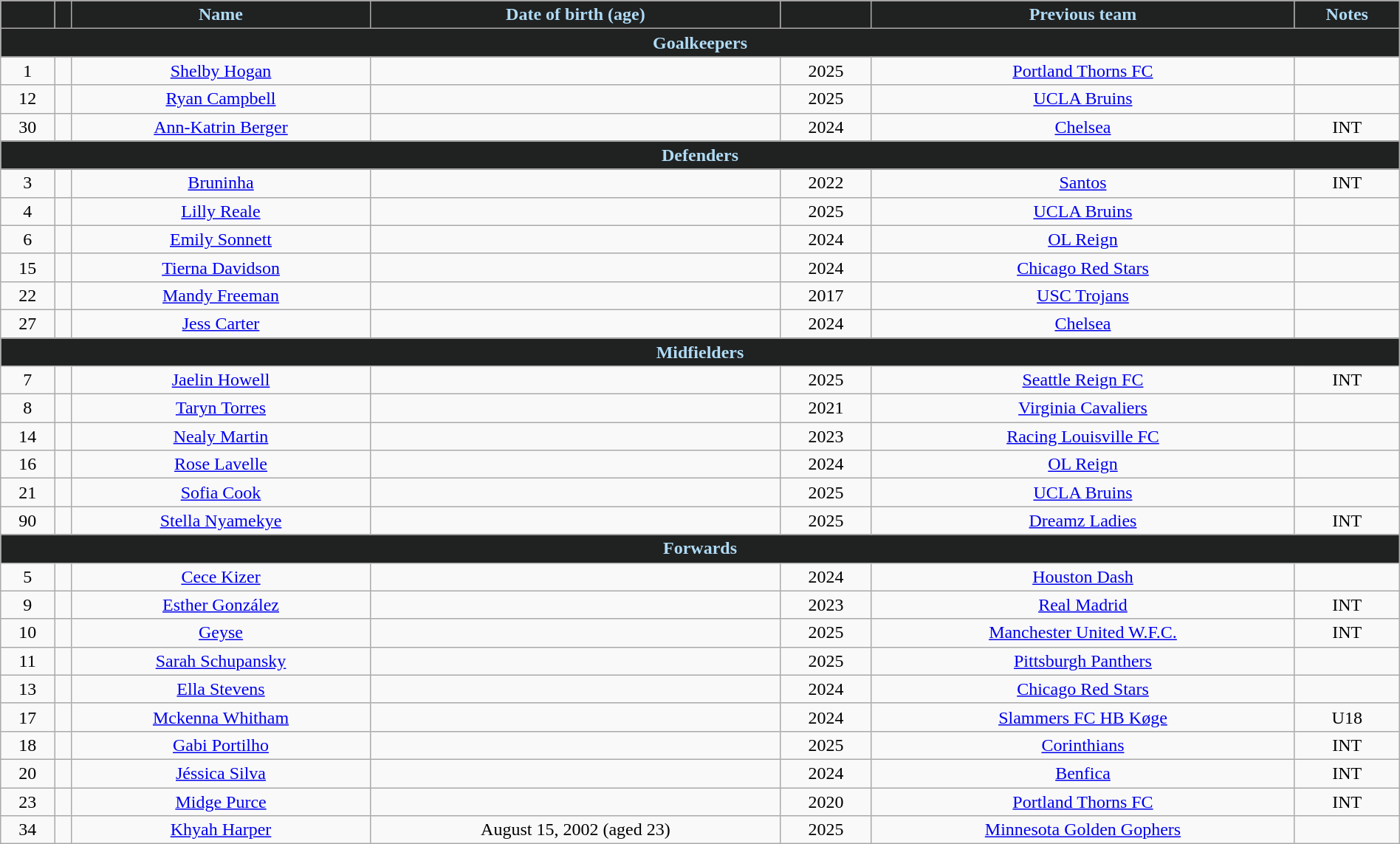<table class="wikitable" style="text-align:center;width:100%">
<tr>
<th style="background:#202121;color:#AFDBF5"></th>
<th style="background:#202121;color:#AFDBF5"></th>
<th style="background:#202121;color:#AFDBF5">Name</th>
<th style="background:#202121;color:#AFDBF5">Date of birth (age)</th>
<th style="background:#202121;color:#AFDBF5"></th>
<th style="background:#202121;color:#AFDBF5">Previous team</th>
<th style="background:#202121;color:#AFDBF5">Notes</th>
</tr>
<tr>
<th colspan="7" style="background:#202121;color:#AFDBF5">Goalkeepers</th>
</tr>
<tr>
<td>1</td>
<td></td>
<td><a href='#'>Shelby Hogan</a></td>
<td></td>
<td>2025</td>
<td> <a href='#'>Portland Thorns FC</a></td>
<td></td>
</tr>
<tr>
<td>12</td>
<td></td>
<td><a href='#'>Ryan Campbell</a></td>
<td></td>
<td>2025</td>
<td> <a href='#'>UCLA Bruins</a></td>
<td></td>
</tr>
<tr>
<td>30</td>
<td></td>
<td><a href='#'>Ann-Katrin Berger</a></td>
<td></td>
<td>2024</td>
<td> <a href='#'>Chelsea</a></td>
<td>INT</td>
</tr>
<tr>
<th colspan="7" style="background:#202121;color:#AFDBF5">Defenders</th>
</tr>
<tr>
<td>3</td>
<td></td>
<td><a href='#'>Bruninha</a></td>
<td></td>
<td>2022</td>
<td> <a href='#'>Santos</a></td>
<td>INT</td>
</tr>
<tr>
<td>4</td>
<td></td>
<td><a href='#'>Lilly Reale</a></td>
<td></td>
<td>2025</td>
<td> <a href='#'>UCLA Bruins</a></td>
<td></td>
</tr>
<tr>
<td>6</td>
<td></td>
<td><a href='#'>Emily Sonnett</a></td>
<td></td>
<td>2024</td>
<td> <a href='#'>OL Reign</a></td>
<td></td>
</tr>
<tr>
<td>15</td>
<td></td>
<td><a href='#'>Tierna Davidson</a></td>
<td></td>
<td>2024</td>
<td> <a href='#'>Chicago Red Stars</a></td>
<td></td>
</tr>
<tr>
<td>22</td>
<td></td>
<td><a href='#'>Mandy Freeman</a></td>
<td></td>
<td>2017</td>
<td> <a href='#'>USC Trojans</a></td>
<td></td>
</tr>
<tr>
<td>27</td>
<td></td>
<td><a href='#'>Jess Carter</a></td>
<td></td>
<td>2024</td>
<td> <a href='#'>Chelsea</a></td>
<td></td>
</tr>
<tr>
<th colspan="7" style="background:#202121;color:#AFDBF5">Midfielders</th>
</tr>
<tr>
<td>7</td>
<td></td>
<td><a href='#'>Jaelin Howell</a></td>
<td></td>
<td>2025</td>
<td> <a href='#'>Seattle Reign FC</a></td>
<td>INT</td>
</tr>
<tr>
<td>8</td>
<td></td>
<td><a href='#'>Taryn Torres</a></td>
<td></td>
<td>2021</td>
<td> <a href='#'>Virginia Cavaliers</a></td>
<td></td>
</tr>
<tr>
<td>14</td>
<td></td>
<td><a href='#'>Nealy Martin</a></td>
<td></td>
<td>2023</td>
<td> <a href='#'>Racing Louisville FC</a></td>
<td></td>
</tr>
<tr>
<td>16</td>
<td></td>
<td><a href='#'>Rose Lavelle</a></td>
<td></td>
<td>2024</td>
<td> <a href='#'>OL Reign</a></td>
<td></td>
</tr>
<tr>
<td>21</td>
<td></td>
<td><a href='#'>Sofia Cook</a></td>
<td></td>
<td>2025</td>
<td> <a href='#'>UCLA Bruins</a></td>
<td></td>
</tr>
<tr>
<td>90</td>
<td></td>
<td><a href='#'>Stella Nyamekye</a></td>
<td></td>
<td>2025</td>
<td> <a href='#'>Dreamz Ladies</a></td>
<td>INT</td>
</tr>
<tr>
<th colspan="7" style="background:#202121;color:#AFDBF5">Forwards</th>
</tr>
<tr>
<td>5</td>
<td></td>
<td><a href='#'>Cece Kizer</a></td>
<td></td>
<td>2024</td>
<td> <a href='#'>Houston Dash</a></td>
<td></td>
</tr>
<tr>
<td>9</td>
<td></td>
<td><a href='#'>Esther González</a></td>
<td></td>
<td>2023</td>
<td> <a href='#'>Real Madrid</a></td>
<td>INT</td>
</tr>
<tr>
<td>10</td>
<td></td>
<td><a href='#'>Geyse</a></td>
<td></td>
<td>2025</td>
<td> <a href='#'>Manchester United W.F.C.</a></td>
<td>INT</td>
</tr>
<tr>
<td>11</td>
<td></td>
<td><a href='#'>Sarah Schupansky</a></td>
<td></td>
<td>2025</td>
<td> <a href='#'>Pittsburgh Panthers</a></td>
<td></td>
</tr>
<tr>
<td>13</td>
<td></td>
<td><a href='#'>Ella Stevens</a></td>
<td></td>
<td>2024</td>
<td> <a href='#'>Chicago Red Stars</a></td>
<td></td>
</tr>
<tr>
<td>17</td>
<td></td>
<td><a href='#'>Mckenna Whitham</a></td>
<td></td>
<td>2024</td>
<td> <a href='#'>Slammers FC HB Køge</a></td>
<td>U18</td>
</tr>
<tr>
<td>18</td>
<td></td>
<td><a href='#'>Gabi Portilho</a></td>
<td></td>
<td>2025</td>
<td> <a href='#'>Corinthians</a></td>
<td>INT</td>
</tr>
<tr>
<td>20</td>
<td></td>
<td><a href='#'>Jéssica Silva</a></td>
<td></td>
<td>2024</td>
<td> <a href='#'>Benfica</a></td>
<td>INT</td>
</tr>
<tr>
<td>23</td>
<td></td>
<td><a href='#'>Midge Purce</a></td>
<td></td>
<td>2020</td>
<td> <a href='#'>Portland Thorns FC</a></td>
<td>INT</td>
</tr>
<tr>
<td>34</td>
<td></td>
<td><a href='#'>Khyah Harper</a></td>
<td>August 15, 2002 (aged 23)</td>
<td>2025</td>
<td> <a href='#'>Minnesota Golden Gophers</a></td>
<td></td>
</tr>
</table>
